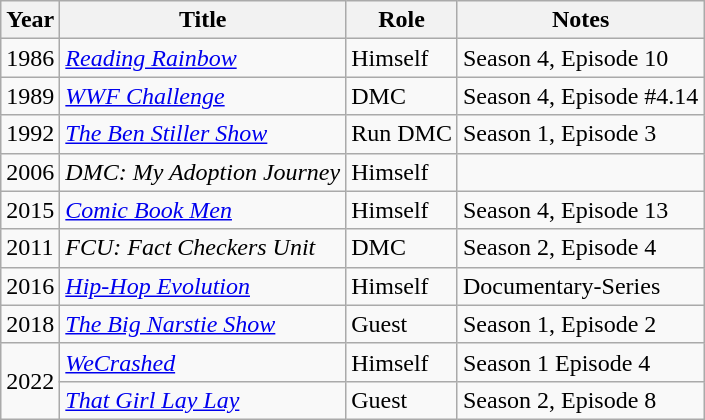<table class="wikitable sortable">
<tr>
<th>Year</th>
<th>Title</th>
<th>Role</th>
<th>Notes</th>
</tr>
<tr>
<td>1986</td>
<td><em><a href='#'>Reading Rainbow</a></em></td>
<td>Himself</td>
<td>Season 4, Episode 10</td>
</tr>
<tr>
<td>1989</td>
<td><em><a href='#'>WWF Challenge</a></em></td>
<td>DMC</td>
<td>Season 4, Episode #4.14</td>
</tr>
<tr>
<td>1992</td>
<td><em><a href='#'>The Ben Stiller Show</a></em></td>
<td>Run DMC</td>
<td>Season 1, Episode 3</td>
</tr>
<tr>
<td>2006</td>
<td><em>DMC: My Adoption Journey</em></td>
<td>Himself</td>
<td></td>
</tr>
<tr>
<td>2015</td>
<td><em><a href='#'>Comic Book Men</a></em></td>
<td>Himself</td>
<td>Season 4, Episode 13</td>
</tr>
<tr>
<td>2011</td>
<td><em>FCU: Fact Checkers Unit</em></td>
<td>DMC</td>
<td>Season 2, Episode 4</td>
</tr>
<tr>
<td>2016</td>
<td><em><a href='#'>Hip-Hop Evolution</a></em></td>
<td>Himself</td>
<td>Documentary-Series</td>
</tr>
<tr>
<td>2018</td>
<td><em><a href='#'>The Big Narstie Show</a></em></td>
<td>Guest</td>
<td>Season 1, Episode 2</td>
</tr>
<tr>
<td rowspan="2">2022</td>
<td><em><a href='#'>WeCrashed</a></em></td>
<td>Himself</td>
<td>Season 1 Episode 4</td>
</tr>
<tr>
<td><em><a href='#'>That Girl Lay Lay</a></em></td>
<td>Guest</td>
<td>Season 2, Episode 8</td>
</tr>
</table>
